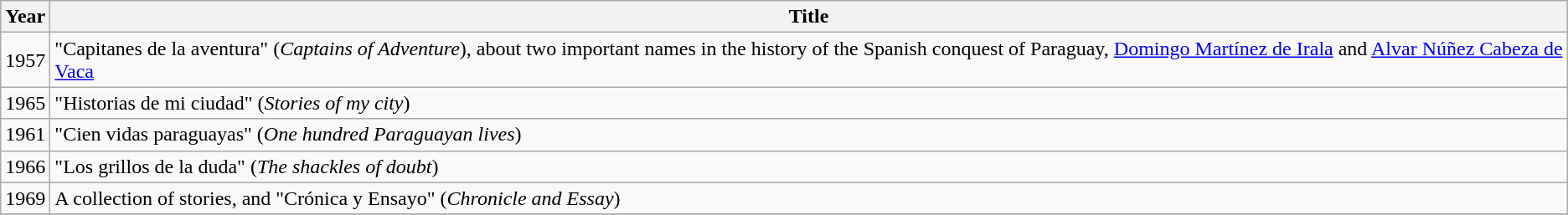<table class="wikitable">
<tr>
<th>Year</th>
<th>Title</th>
</tr>
<tr ------>
<td>1957</td>
<td>"Capitanes de la aventura" (<em>Captains of Adventure</em>), about two important names in the history of the Spanish conquest of Paraguay, <a href='#'>Domingo Martínez de Irala</a> and <a href='#'>Alvar Núñez Cabeza de Vaca</a></td>
</tr>
<tr ------>
<td>1965</td>
<td>"Historias de mi ciudad" (<em>Stories of my city</em>)</td>
</tr>
<tr -------->
<td>1961</td>
<td>"Cien vidas paraguayas" (<em>One hundred Paraguayan lives</em>)</td>
</tr>
<tr -------->
<td>1966</td>
<td>"Los grillos de la duda" (<em>The shackles of doubt</em>)</td>
</tr>
<tr -------->
<td>1969</td>
<td>A collection of stories, and "Crónica y Ensayo" (<em>Chronicle and Essay</em>)</td>
</tr>
<tr -------->
</tr>
</table>
